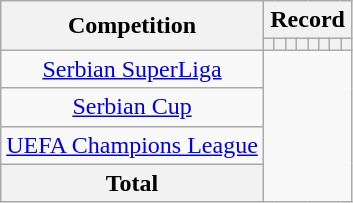<table class="wikitable" style="text-align: center">
<tr>
<th rowspan=2>Competition</th>
<th colspan=8>Record</th>
</tr>
<tr>
<th></th>
<th></th>
<th></th>
<th></th>
<th></th>
<th></th>
<th></th>
<th></th>
</tr>
<tr>
<td><a href='#'>Serbian SuperLiga</a><br></td>
</tr>
<tr>
<td><a href='#'>Serbian Cup</a><br></td>
</tr>
<tr>
<td><a href='#'>UEFA Champions League</a><br></td>
</tr>
<tr>
<th>Total<br></th>
</tr>
</table>
